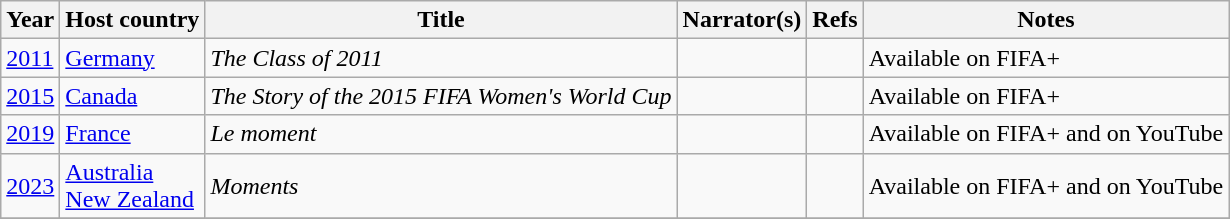<table class="wikitable sortable">
<tr>
<th>Year</th>
<th>Host country</th>
<th>Title</th>
<th>Narrator(s)</th>
<th>Refs</th>
<th>Notes</th>
</tr>
<tr>
<td><a href='#'>2011</a></td>
<td align=left><a href='#'>Germany</a></td>
<td><em>The Class of 2011</em></td>
<td></td>
<td></td>
<td>Available on FIFA+</td>
</tr>
<tr>
<td><a href='#'>2015</a></td>
<td align=left><a href='#'>Canada</a></td>
<td><em>The Story of the 2015 FIFA Women's World Cup</em></td>
<td></td>
<td></td>
<td>Available on FIFA+</td>
</tr>
<tr>
<td><a href='#'>2019</a></td>
<td align=left><a href='#'>France</a></td>
<td><em>Le moment</em></td>
<td></td>
<td></td>
<td>Available on FIFA+ and on YouTube</td>
</tr>
<tr>
<td><a href='#'>2023</a></td>
<td align=left><a href='#'>Australia</a><br><a href='#'>New Zealand</a></td>
<td><em>Moments</em></td>
<td></td>
<td></td>
<td>Available on FIFA+ and on YouTube</td>
</tr>
<tr>
</tr>
</table>
